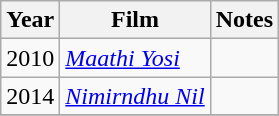<table class="wikitable sortable">
<tr>
<th>Year</th>
<th>Film</th>
<th class="unsortable">Notes</th>
</tr>
<tr>
<td>2010</td>
<td><em><a href='#'>Maathi Yosi</a></em></td>
<td></td>
</tr>
<tr>
<td>2014</td>
<td><em><a href='#'>Nimirndhu Nil</a></em></td>
<td></td>
</tr>
<tr>
</tr>
</table>
